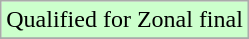<table class="wikitable">
<tr width=10px bgcolor="#ccffcc">
<td>Qualified for Zonal final</td>
</tr>
<tr>
</tr>
</table>
